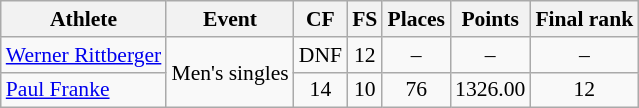<table class="wikitable" border="1" style="font-size:90%">
<tr>
<th>Athlete</th>
<th>Event</th>
<th>CF</th>
<th>FS</th>
<th>Places</th>
<th>Points</th>
<th>Final rank</th>
</tr>
<tr align=center>
<td align=left><a href='#'>Werner Rittberger</a></td>
<td rowspan="2">Men's singles</td>
<td>DNF</td>
<td>12</td>
<td>–</td>
<td>–</td>
<td>–</td>
</tr>
<tr align=center>
<td align=left><a href='#'>Paul Franke</a></td>
<td>14</td>
<td>10</td>
<td>76</td>
<td>1326.00</td>
<td>12</td>
</tr>
</table>
